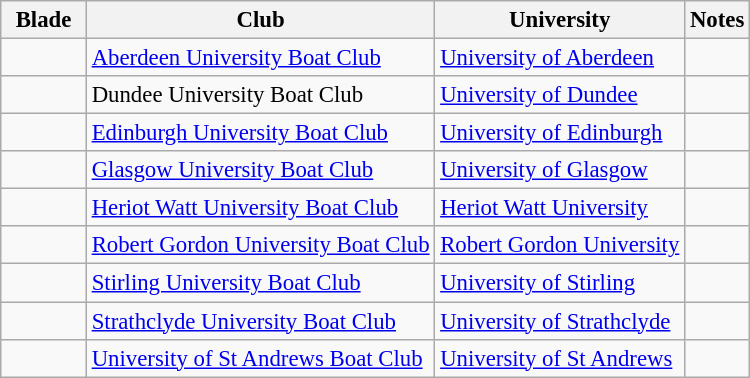<table class=wikitable style=font-size:95%>
<tr style="vertical-align:top; text-align:center;">
<th style="width:50px;">Blade</th>
<th>Club</th>
<th>University</th>
<th>Notes</th>
</tr>
<tr valign=top>
<td align=center></td>
<td><a href='#'>Aberdeen University Boat Club</a></td>
<td><a href='#'>University of Aberdeen</a></td>
<td></td>
</tr>
<tr valign=top>
<td align=center></td>
<td>Dundee University Boat Club</td>
<td><a href='#'>University of Dundee</a></td>
<td></td>
</tr>
<tr valign=top>
<td align=center></td>
<td><a href='#'>Edinburgh University Boat Club</a></td>
<td><a href='#'>University of Edinburgh</a></td>
<td></td>
</tr>
<tr valign=top>
<td align=center></td>
<td><a href='#'>Glasgow University Boat Club</a></td>
<td><a href='#'>University of Glasgow</a></td>
<td></td>
</tr>
<tr valign=top>
<td align=center></td>
<td><a href='#'>Heriot Watt University Boat Club</a></td>
<td><a href='#'>Heriot Watt University</a></td>
<td></td>
</tr>
<tr valign=top>
<td align=center></td>
<td><a href='#'>Robert Gordon University Boat Club</a></td>
<td><a href='#'>Robert Gordon University</a></td>
<td></td>
</tr>
<tr valign=top>
<td align=center></td>
<td><a href='#'>Stirling University Boat Club</a></td>
<td><a href='#'>University of Stirling</a></td>
<td></td>
</tr>
<tr valign=top>
<td align=center></td>
<td><a href='#'>Strathclyde University Boat Club</a></td>
<td><a href='#'>University of Strathclyde</a></td>
<td></td>
</tr>
<tr valign=top>
<td align=center></td>
<td><a href='#'>University of St Andrews Boat Club</a></td>
<td><a href='#'>University of St Andrews</a></td>
<td></td>
</tr>
</table>
